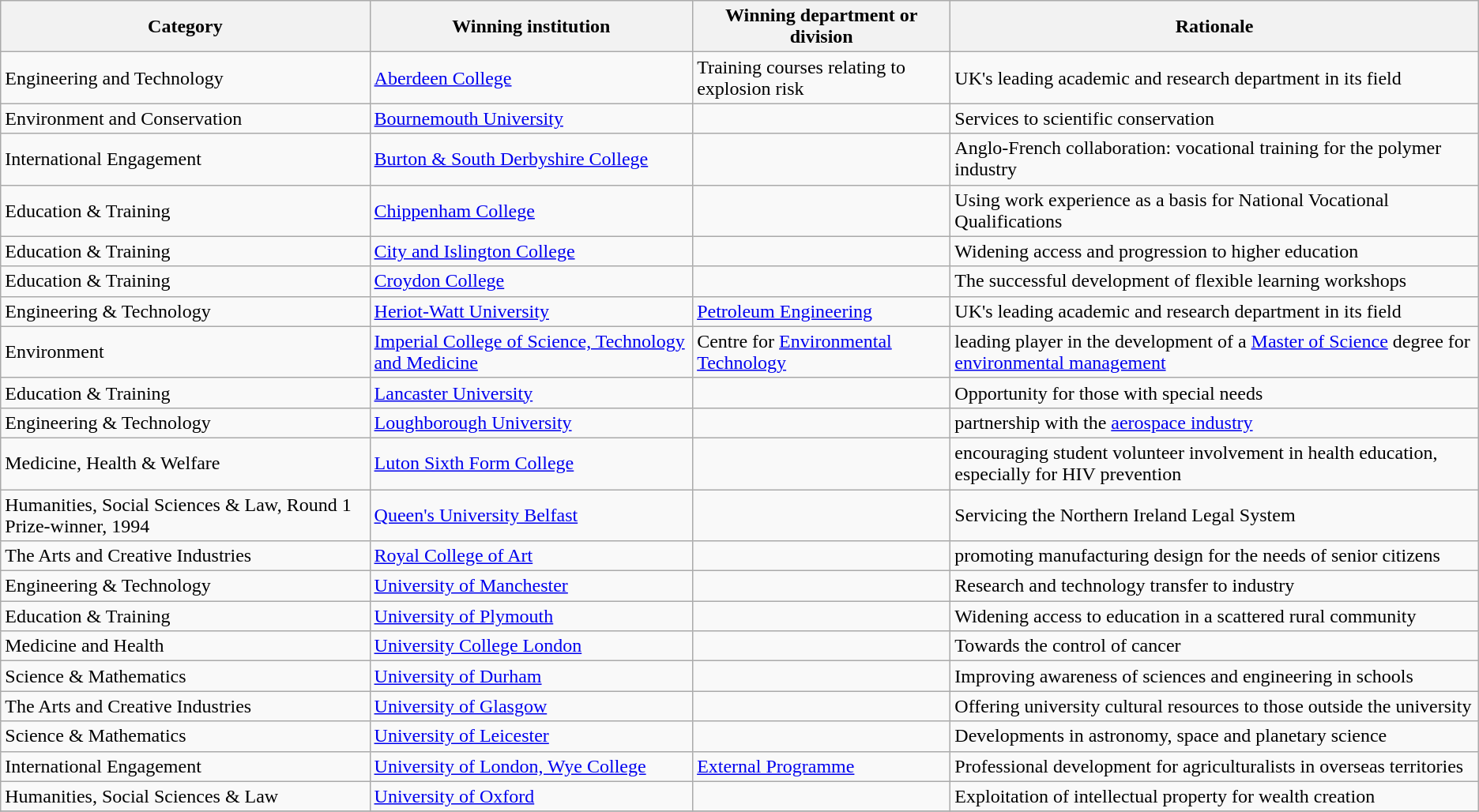<table class="wikitable">
<tr>
<th>Category</th>
<th>Winning institution</th>
<th>Winning department or division</th>
<th>Rationale</th>
</tr>
<tr>
<td>Engineering and Technology</td>
<td><a href='#'>Aberdeen College</a></td>
<td>Training courses relating to explosion risk</td>
<td>UK's leading academic and research department in its field</td>
</tr>
<tr>
<td>Environment and Conservation</td>
<td><a href='#'>Bournemouth University</a></td>
<td></td>
<td>Services to scientific conservation</td>
</tr>
<tr>
<td>International Engagement</td>
<td><a href='#'>Burton & South Derbyshire College</a></td>
<td></td>
<td>Anglo-French collaboration: vocational training for the polymer industry</td>
</tr>
<tr>
<td>Education & Training</td>
<td><a href='#'>Chippenham College</a></td>
<td></td>
<td>Using work experience as a basis for National Vocational Qualifications</td>
</tr>
<tr>
<td>Education & Training</td>
<td><a href='#'>City and Islington College</a></td>
<td></td>
<td>Widening access and progression to higher education</td>
</tr>
<tr>
<td>Education & Training</td>
<td><a href='#'>Croydon College</a></td>
<td></td>
<td>The successful development of flexible learning workshops</td>
</tr>
<tr>
<td>Engineering & Technology</td>
<td><a href='#'>Heriot-Watt University</a></td>
<td><a href='#'>Petroleum Engineering</a></td>
<td>UK's leading academic and research department in its field</td>
</tr>
<tr>
<td>Environment</td>
<td><a href='#'>Imperial College of Science, Technology and Medicine</a></td>
<td>Centre for <a href='#'>Environmental Technology</a></td>
<td>leading player in the development of a <a href='#'>Master of Science</a> degree for <a href='#'>environmental management</a></td>
</tr>
<tr>
<td>Education & Training</td>
<td><a href='#'>Lancaster University</a></td>
<td></td>
<td>Opportunity for those with special needs</td>
</tr>
<tr>
<td>Engineering & Technology</td>
<td><a href='#'>Loughborough University</a></td>
<td></td>
<td>partnership with the <a href='#'>aerospace industry</a></td>
</tr>
<tr>
<td>Medicine, Health & Welfare</td>
<td><a href='#'>Luton Sixth Form College</a></td>
<td></td>
<td>encouraging student volunteer involvement in health education, especially for HIV prevention</td>
</tr>
<tr>
<td>Humanities, Social Sciences & Law, Round 1 Prize-winner, 1994</td>
<td><a href='#'>Queen's University Belfast</a></td>
<td></td>
<td>Servicing the Northern Ireland Legal System</td>
</tr>
<tr>
<td>The Arts and Creative Industries</td>
<td><a href='#'>Royal College of Art</a></td>
<td></td>
<td>promoting manufacturing design for the needs of senior citizens</td>
</tr>
<tr>
<td>Engineering & Technology</td>
<td><a href='#'>University of Manchester</a></td>
<td></td>
<td>Research and technology transfer to industry</td>
</tr>
<tr>
<td>Education & Training</td>
<td><a href='#'>University of Plymouth</a></td>
<td></td>
<td>Widening access to education in a scattered rural community</td>
</tr>
<tr>
<td>Medicine and Health</td>
<td><a href='#'>University College London</a></td>
<td></td>
<td>Towards the control of cancer</td>
</tr>
<tr>
<td>Science & Mathematics</td>
<td><a href='#'>University of Durham</a></td>
<td></td>
<td>Improving awareness of sciences and engineering in schools</td>
</tr>
<tr>
<td>The Arts and Creative Industries</td>
<td><a href='#'>University of Glasgow</a></td>
<td></td>
<td>Offering university cultural resources to those outside the university</td>
</tr>
<tr>
<td>Science & Mathematics</td>
<td><a href='#'>University of Leicester</a></td>
<td></td>
<td>Developments in astronomy, space and planetary science</td>
</tr>
<tr>
<td>International Engagement</td>
<td><a href='#'>University of London, Wye College</a></td>
<td><a href='#'>External Programme</a></td>
<td>Professional development for agriculturalists in overseas territories</td>
</tr>
<tr>
<td>Humanities, Social Sciences & Law</td>
<td><a href='#'>University of Oxford</a></td>
<td></td>
<td>Exploitation of intellectual property for wealth creation</td>
</tr>
<tr>
</tr>
</table>
